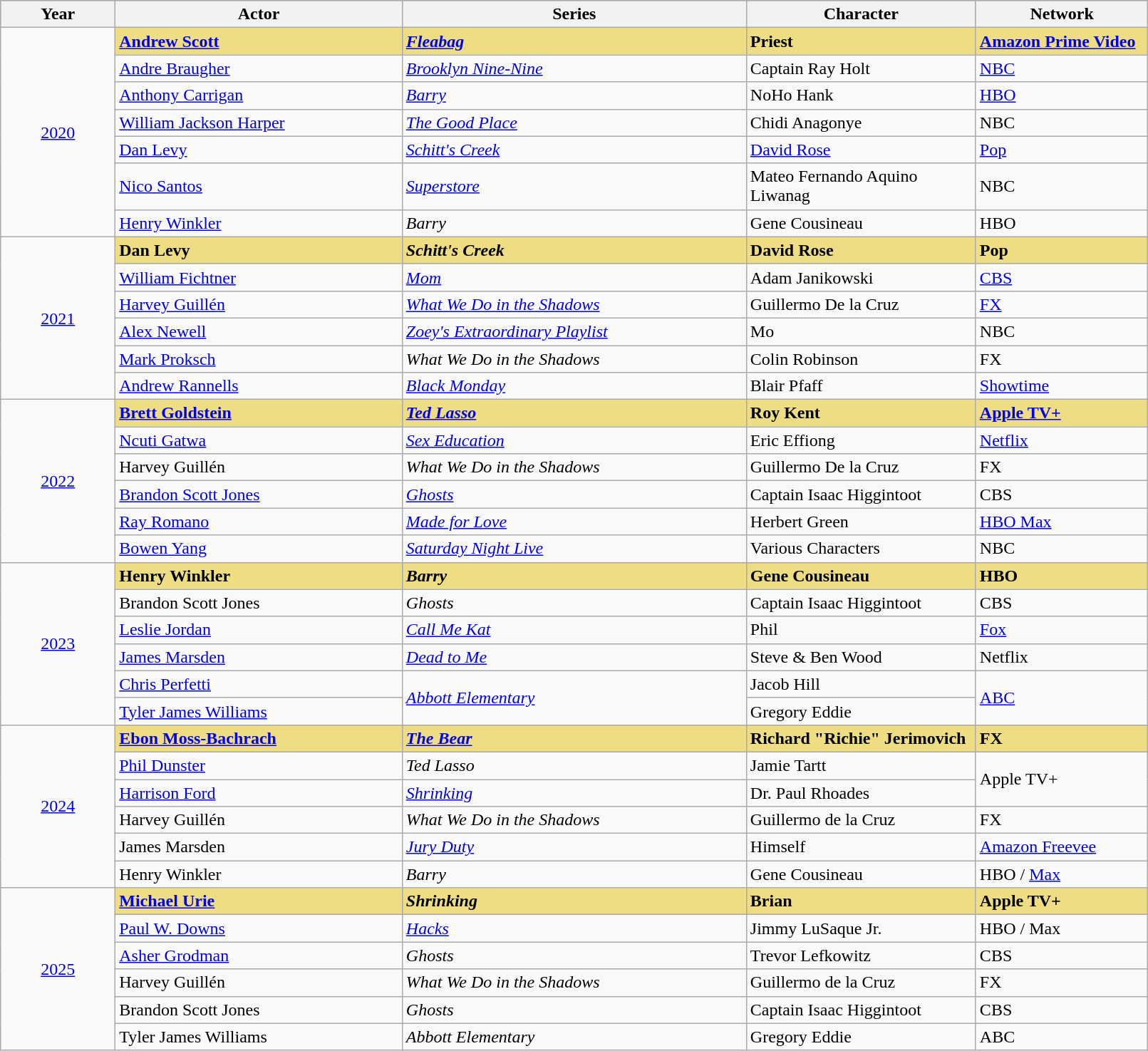<table class="wikitable" style="width:85%">
<tr style="background:#bebebe;">
<th style="width:10%;">Year</th>
<th style="wodth:25%;">Actor</th>
<th style="width:30%;">Series</th>
<th style="width:20%;">Character</th>
<th style="width:15%;">Network</th>
</tr>
<tr>
<td rowspan="7" style="text-align:center;"><a href='#'>2020</a><br></td>
<td style="background:#EEDD82;"><strong><a href='#'>Andrew Scott</a></strong></td>
<td style="background:#EEDD82;"><strong><em><a href='#'>Fleabag</a></em></strong></td>
<td style="background:#EEDD82;"><strong>Priest</strong></td>
<td style="background:#EEDD82;"><strong><a href='#'>Amazon Prime Video</a></strong></td>
</tr>
<tr>
<td><a href='#'>Andre Braugher</a></td>
<td><em><a href='#'>Brooklyn Nine-Nine</a></em></td>
<td>Captain Ray Holt</td>
<td><a href='#'>NBC</a></td>
</tr>
<tr>
<td><a href='#'>Anthony Carrigan</a></td>
<td><em><a href='#'>Barry</a></em></td>
<td>NoHo Hank</td>
<td><a href='#'>HBO</a></td>
</tr>
<tr>
<td><a href='#'>William Jackson Harper</a></td>
<td><em><a href='#'>The Good Place</a></em></td>
<td>Chidi Anagonye</td>
<td>NBC</td>
</tr>
<tr>
<td><a href='#'>Dan Levy</a></td>
<td><em><a href='#'>Schitt's Creek</a></em></td>
<td><a href='#'>David Rose</a></td>
<td><a href='#'>Pop</a></td>
</tr>
<tr>
<td><a href='#'>Nico Santos</a></td>
<td><em><a href='#'>Superstore</a></em></td>
<td>Mateo Fernando Aquino Liwanag</td>
<td>NBC</td>
</tr>
<tr>
<td><a href='#'>Henry Winkler</a></td>
<td><em>Barry</em></td>
<td>Gene Cousineau</td>
<td>HBO</td>
</tr>
<tr>
<td rowspan="6" style="text-align:center;"><a href='#'>2021</a><br></td>
<td style="background:#EEDD82;"><strong>Dan Levy</strong></td>
<td style="background:#EEDD82;"><strong><em>Schitt's Creek</em></strong></td>
<td style="background:#EEDD82;"><strong>David Rose</strong></td>
<td style="background:#EEDD82;"><strong>Pop</strong></td>
</tr>
<tr>
<td><a href='#'>William Fichtner</a></td>
<td><em><a href='#'>Mom</a></em></td>
<td>Adam Janikowski</td>
<td><a href='#'>CBS</a></td>
</tr>
<tr>
<td><a href='#'>Harvey Guillén</a></td>
<td><em><a href='#'>What We Do in the Shadows</a></em></td>
<td>Guillermo De la Cruz</td>
<td><a href='#'>FX</a></td>
</tr>
<tr>
<td><a href='#'>Alex Newell</a></td>
<td><em><a href='#'>Zoey's Extraordinary Playlist</a></em></td>
<td>Mo</td>
<td>NBC</td>
</tr>
<tr>
<td><a href='#'>Mark Proksch</a></td>
<td><em>What We Do in the Shadows</em></td>
<td>Colin Robinson</td>
<td>FX</td>
</tr>
<tr>
<td><a href='#'>Andrew Rannells</a></td>
<td><em><a href='#'>Black Monday</a></em></td>
<td>Blair Pfaff</td>
<td><a href='#'>Showtime</a></td>
</tr>
<tr>
<td rowspan="6" style="text-align:center;"><a href='#'>2022</a><br></td>
<td style="background:#EEDD82;"><strong><a href='#'>Brett Goldstein</a></strong></td>
<td style="background:#EEDD82;"><strong><em><a href='#'>Ted Lasso</a></em></strong></td>
<td style="background:#EEDD82;"><strong>Roy Kent</strong></td>
<td style="background:#EEDD82;"><strong><a href='#'>Apple TV+</a></strong></td>
</tr>
<tr>
<td><a href='#'>Ncuti Gatwa</a></td>
<td><em><a href='#'>Sex Education</a></em></td>
<td>Eric Effiong</td>
<td><a href='#'>Netflix</a></td>
</tr>
<tr>
<td>Harvey Guillén</td>
<td><em>What We Do in the Shadows</em></td>
<td>Guillermo De la Cruz</td>
<td>FX</td>
</tr>
<tr>
<td><a href='#'>Brandon Scott Jones</a></td>
<td><em><a href='#'>Ghosts</a></em></td>
<td>Captain Isaac Higgintoot</td>
<td>CBS</td>
</tr>
<tr>
<td><a href='#'>Ray Romano</a></td>
<td><em><a href='#'>Made for Love</a></em></td>
<td>Herbert Green</td>
<td><a href='#'>HBO Max</a></td>
</tr>
<tr>
<td><a href='#'>Bowen Yang</a></td>
<td><em><a href='#'>Saturday Night Live</a></em></td>
<td>Various Characters</td>
<td>NBC</td>
</tr>
<tr>
<td rowspan="6" style="text-align:center;"><a href='#'>2023</a><br></td>
<td style="background:#EEDD82;"><strong>Henry Winkler</strong></td>
<td style="background:#EEDD82;"><strong><em>Barry</em></strong></td>
<td style="background:#EEDD82;"><strong>Gene Cousineau</strong></td>
<td style="background:#EEDD82;"><strong>HBO</strong></td>
</tr>
<tr>
<td>Brandon Scott Jones</td>
<td><em>Ghosts</em></td>
<td>Captain Isaac Higgintoot</td>
<td>CBS</td>
</tr>
<tr>
<td><a href='#'>Leslie Jordan</a></td>
<td><em><a href='#'>Call Me Kat</a></em></td>
<td>Phil</td>
<td><a href='#'>Fox</a></td>
</tr>
<tr>
<td><a href='#'>James Marsden</a></td>
<td><em><a href='#'>Dead to Me</a></em></td>
<td>Steve & Ben Wood</td>
<td>Netflix</td>
</tr>
<tr>
<td><a href='#'>Chris Perfetti</a></td>
<td rowspan="2"><em><a href='#'>Abbott Elementary</a></em></td>
<td>Jacob Hill</td>
<td rowspan="2"><a href='#'>ABC</a></td>
</tr>
<tr>
<td><a href='#'>Tyler James Williams</a></td>
<td>Gregory Eddie</td>
</tr>
<tr>
<td rowspan="6" style="text-align:center;"><a href='#'>2024</a><br></td>
<td style="background:#EEDD82;"><strong><a href='#'>Ebon Moss-Bachrach</a></strong></td>
<td style="background:#EEDD82;"><strong><em><a href='#'>The Bear</a></em></strong></td>
<td style="background:#EEDD82;"><strong>Richard "Richie" Jerimovich</strong></td>
<td style="background:#EEDD82;"><strong>FX</strong></td>
</tr>
<tr>
<td><a href='#'>Phil Dunster</a></td>
<td><em>Ted Lasso</em></td>
<td>Jamie Tartt</td>
<td rowspan="2">Apple TV+</td>
</tr>
<tr>
<td><a href='#'>Harrison Ford</a></td>
<td><em><a href='#'>Shrinking</a></em></td>
<td>Dr. Paul Rhoades</td>
</tr>
<tr>
<td>Harvey Guillén</td>
<td><em>What We Do in the Shadows</em></td>
<td>Guillermo de la Cruz</td>
<td>FX</td>
</tr>
<tr>
<td>James Marsden</td>
<td><em><a href='#'>Jury Duty</a></em></td>
<td>Himself</td>
<td><a href='#'>Amazon Freevee</a></td>
</tr>
<tr>
<td>Henry Winkler</td>
<td><em>Barry</em></td>
<td>Gene Cousineau</td>
<td>HBO / <a href='#'>Max</a></td>
</tr>
<tr>
<td rowspan="6" style="text-align:center;"><a href='#'>2025</a><br></td>
<td style="background:#EEDD82;"><strong><a href='#'>Michael Urie</a></strong></td>
<td style="background:#EEDD82;"><strong><em>Shrinking</em></strong></td>
<td style="background:#EEDD82;"><strong>Brian</strong></td>
<td style="background:#EEDD82;"><strong>Apple TV+</strong></td>
</tr>
<tr>
<td><a href='#'>Paul W. Downs</a></td>
<td><em><a href='#'>Hacks</a></em></td>
<td>Jimmy LuSaque Jr.</td>
<td>HBO / Max</td>
</tr>
<tr>
<td><a href='#'>Asher Grodman</a></td>
<td><em>Ghosts</em></td>
<td>Trevor Lefkowitz</td>
<td>CBS</td>
</tr>
<tr>
<td>Harvey Guillén</td>
<td><em>What We Do in the Shadows</em></td>
<td>Guillermo de la Cruz</td>
<td>FX</td>
</tr>
<tr>
<td>Brandon Scott Jones</td>
<td><em>Ghosts</em></td>
<td>Captain Isaac Higgintoot</td>
<td>CBS</td>
</tr>
<tr>
<td>Tyler James Williams</td>
<td><em>Abbott Elementary</em></td>
<td>Gregory Eddie</td>
<td>ABC</td>
</tr>
</table>
